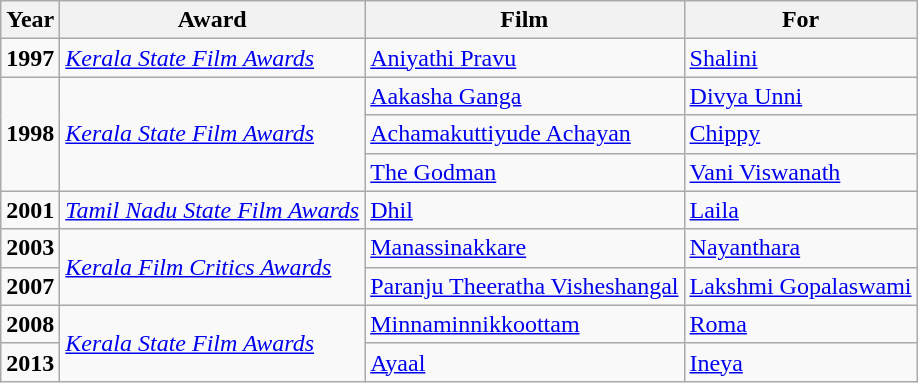<table class="wikitable sortable">
<tr>
<th>Year</th>
<th>Award</th>
<th>Film</th>
<th>For</th>
</tr>
<tr>
<td><strong>1997</strong></td>
<td><em><a href='#'>Kerala State Film Awards</a></em></td>
<td><a href='#'>Aniyathi Pravu</a></td>
<td><a href='#'>Shalini</a></td>
</tr>
<tr>
<td rowspan="3"><strong>1998</strong></td>
<td rowspan="3"><em><a href='#'>Kerala State Film Awards</a></em></td>
<td><a href='#'>Aakasha Ganga</a></td>
<td><a href='#'>Divya Unni</a></td>
</tr>
<tr>
<td><a href='#'>Achamakuttiyude Achayan</a></td>
<td><a href='#'>Chippy</a></td>
</tr>
<tr>
<td><a href='#'>The Godman</a></td>
<td><a href='#'>Vani Viswanath</a></td>
</tr>
<tr>
<td><strong>2001</strong></td>
<td><em><a href='#'>Tamil Nadu State Film Awards</a></em></td>
<td><a href='#'>Dhil</a></td>
<td><a href='#'>Laila</a></td>
</tr>
<tr>
<td><strong>2003</strong></td>
<td rowspan="2"><em><a href='#'>Kerala Film Critics Awards</a></em></td>
<td><a href='#'>Manassinakkare</a></td>
<td><a href='#'>Nayanthara</a></td>
</tr>
<tr>
<td><strong>2007</strong></td>
<td><a href='#'>Paranju Theeratha Visheshangal</a></td>
<td><a href='#'>Lakshmi Gopalaswami</a></td>
</tr>
<tr>
<td><strong>2008</strong></td>
<td rowspan="2"><em><a href='#'>Kerala State Film Awards</a></em></td>
<td><a href='#'>Minnaminnikkoottam</a></td>
<td><a href='#'>Roma</a></td>
</tr>
<tr>
<td><strong>2013</strong></td>
<td><a href='#'>Ayaal</a></td>
<td><a href='#'>Ineya</a></td>
</tr>
</table>
